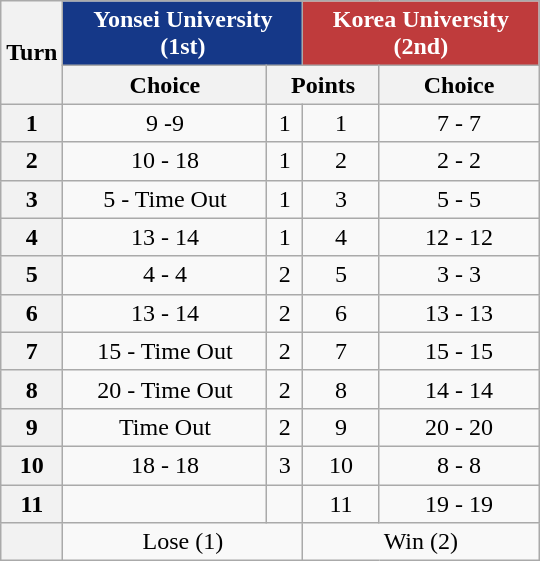<table class="wikitable" style="text-align:center">
<tr>
<th scope="col" rowspan="2">Turn</th>
<th scope="col" colspan="2" style="background-color:#153888;color:white;width:150px">Yonsei University (1st)<br></th>
<th scope="col" colspan="2" style="background-color:#BF3B3C;color:white;width:150px">Korea University (2nd)<br></th>
</tr>
<tr>
<th scope="col">Choice</th>
<th scope="col" colspan="2">Points</th>
<th scope="col">Choice</th>
</tr>
<tr>
<th scope="row">1</th>
<td>9 -9</td>
<td>1</td>
<td>1</td>
<td>7 - 7</td>
</tr>
<tr>
<th scope="row">2</th>
<td>10 - 18</td>
<td>1</td>
<td>2</td>
<td>2 - 2</td>
</tr>
<tr>
<th scope="row">3</th>
<td>5 - Time Out</td>
<td>1</td>
<td>3</td>
<td>5 - 5</td>
</tr>
<tr>
<th scope="row">4</th>
<td>13 - 14</td>
<td>1</td>
<td>4</td>
<td>12 - 12</td>
</tr>
<tr>
<th scope="row">5</th>
<td>4 - 4</td>
<td>2</td>
<td>5</td>
<td>3 - 3</td>
</tr>
<tr>
<th scope="row">6</th>
<td>13 - 14</td>
<td>2</td>
<td>6</td>
<td>13 - 13</td>
</tr>
<tr>
<th scope="row">7</th>
<td>15 - Time Out</td>
<td>2</td>
<td>7</td>
<td>15 - 15</td>
</tr>
<tr>
<th scope="row">8</th>
<td>20 - Time Out</td>
<td>2</td>
<td>8</td>
<td>14 - 14</td>
</tr>
<tr>
<th scope="row">9</th>
<td>Time Out</td>
<td>2</td>
<td>9</td>
<td>20 - 20</td>
</tr>
<tr>
<th scope="row">10</th>
<td>18 - 18</td>
<td>3</td>
<td>10</td>
<td>8 - 8</td>
</tr>
<tr>
<th scope="row">11</th>
<td></td>
<td></td>
<td>11</td>
<td>19 - 19</td>
</tr>
<tr>
<th scope="row"></th>
<td colspan="2">Lose (1)</td>
<td colspan="2">Win (2)</td>
</tr>
</table>
